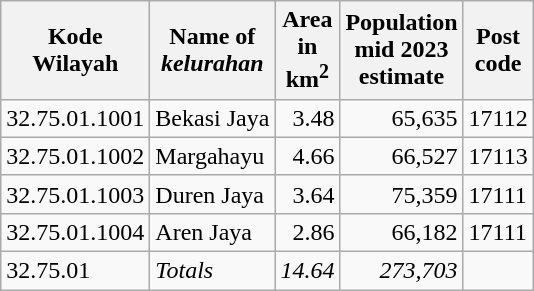<table class="wikitable">
<tr>
<th>Kode <br>Wilayah</th>
<th>Name of <br> <em>kelurahan</em></th>
<th>Area <br>in <br>km<sup>2</sup></th>
<th>Population<br>mid 2023<br>estimate</th>
<th>Post<br>code</th>
</tr>
<tr>
<td>32.75.01.1001</td>
<td>Bekasi Jaya</td>
<td align="right">3.48</td>
<td align="right">65,635</td>
<td>17112</td>
</tr>
<tr>
<td>32.75.01.1002</td>
<td>Margahayu</td>
<td align="right">4.66</td>
<td align="right">66,527</td>
<td>17113</td>
</tr>
<tr>
<td>32.75.01.1003</td>
<td>Duren Jaya</td>
<td align="right">3.64</td>
<td align="right">75,359</td>
<td>17111</td>
</tr>
<tr>
<td>32.75.01.1004</td>
<td>Aren Jaya</td>
<td align="right">2.86</td>
<td align="right">66,182</td>
<td>17111</td>
</tr>
<tr>
<td>32.75.01</td>
<td><em>Totals</em></td>
<td align="right"><em>14.64</em></td>
<td align="right"><em>273,703</em></td>
<td></td>
</tr>
</table>
